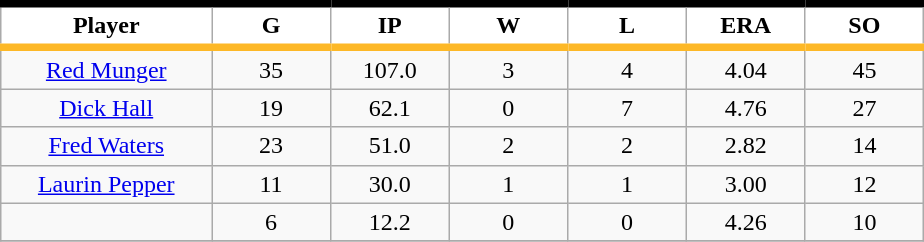<table class="wikitable sortable">
<tr>
<th style="background:#FFFFFF; border-top:#000000 5px solid; border-bottom:#FDB827 5px solid;" width="16%">Player</th>
<th style="background:#FFFFFF; border-top:#000000 5px solid; border-bottom:#FDB827 5px solid;" width="9%">G</th>
<th style="background:#FFFFFF; border-top:#000000 5px solid; border-bottom:#FDB827 5px solid;" width="9%">IP</th>
<th style="background:#FFFFFF; border-top:#000000 5px solid; border-bottom:#FDB827 5px solid;" width="9%">W</th>
<th style="background:#FFFFFF; border-top:#000000 5px solid; border-bottom:#FDB827 5px solid;" width="9%">L</th>
<th style="background:#FFFFFF; border-top:#000000 5px solid; border-bottom:#FDB827 5px solid;" width="9%">ERA</th>
<th style="background:#FFFFFF; border-top:#000000 5px solid; border-bottom:#FDB827 5px solid;" width="9%">SO</th>
</tr>
<tr align="center">
<td><a href='#'>Red Munger</a></td>
<td>35</td>
<td>107.0</td>
<td>3</td>
<td>4</td>
<td>4.04</td>
<td>45</td>
</tr>
<tr align="center">
<td><a href='#'>Dick Hall</a></td>
<td>19</td>
<td>62.1</td>
<td>0</td>
<td>7</td>
<td>4.76</td>
<td>27</td>
</tr>
<tr align="center">
<td><a href='#'>Fred Waters</a></td>
<td>23</td>
<td>51.0</td>
<td>2</td>
<td>2</td>
<td>2.82</td>
<td>14</td>
</tr>
<tr align="center">
<td><a href='#'>Laurin Pepper</a></td>
<td>11</td>
<td>30.0</td>
<td>1</td>
<td>1</td>
<td>3.00</td>
<td>12</td>
</tr>
<tr align="center">
<td></td>
<td>6</td>
<td>12.2</td>
<td>0</td>
<td>0</td>
<td>4.26</td>
<td>10</td>
</tr>
<tr align="center">
</tr>
</table>
